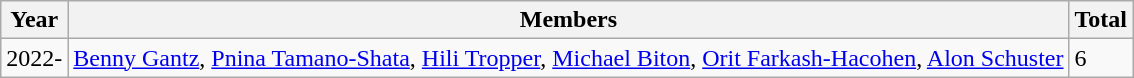<table class="wikitable">
<tr>
<th>Year</th>
<th>Members</th>
<th>Total</th>
</tr>
<tr>
<td>2022-</td>
<td><a href='#'>Benny Gantz</a>, <a href='#'>Pnina Tamano-Shata</a>, <a href='#'>Hili Tropper</a>, <a href='#'>Michael Biton</a>, <a href='#'>Orit Farkash-Hacohen</a>, <a href='#'>Alon Schuster</a></td>
<td>6</td>
</tr>
</table>
